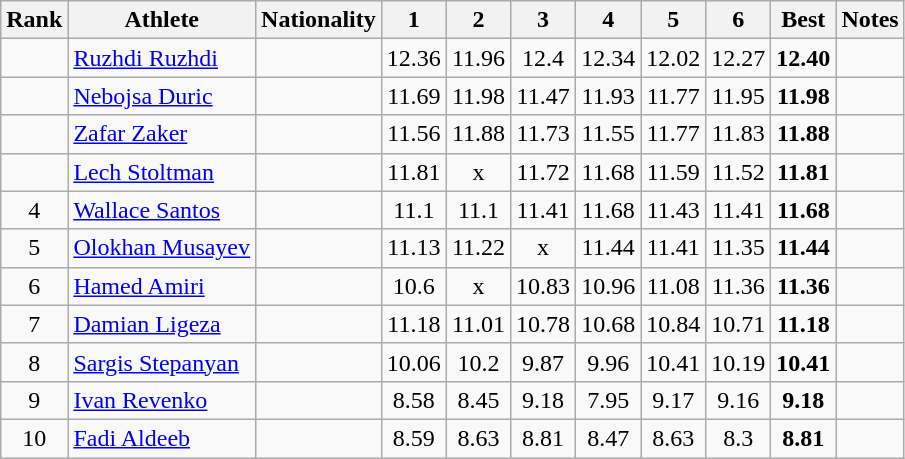<table class="wikitable sortable" style="text-align:center">
<tr>
<th>Rank</th>
<th>Athlete</th>
<th>Nationality</th>
<th>1</th>
<th>2</th>
<th>3</th>
<th>4</th>
<th>5</th>
<th>6</th>
<th>Best</th>
<th>Notes</th>
</tr>
<tr>
<td></td>
<td align=left><a href='#'>Ruzhdi Ruzhdi</a></td>
<td align=left></td>
<td>12.36</td>
<td>11.96</td>
<td>12.4</td>
<td>12.34</td>
<td>12.02</td>
<td>12.27</td>
<td><strong>12.40</strong></td>
<td></td>
</tr>
<tr>
<td></td>
<td align=left><a href='#'>Nebojsa Duric</a></td>
<td align=left></td>
<td>11.69</td>
<td>11.98</td>
<td>11.47</td>
<td>11.93</td>
<td>11.77</td>
<td>11.95</td>
<td><strong>11.98</strong></td>
<td></td>
</tr>
<tr>
<td></td>
<td align="left"><a href='#'>Zafar Zaker</a></td>
<td align=left></td>
<td>11.56</td>
<td>11.88</td>
<td>11.73</td>
<td>11.55</td>
<td>11.77</td>
<td>11.83</td>
<td><strong>11.88</strong></td>
<td></td>
</tr>
<tr>
<td></td>
<td align="left"><a href='#'>Lech Stoltman</a></td>
<td align=left></td>
<td>11.81</td>
<td>x</td>
<td>11.72</td>
<td>11.68</td>
<td>11.59</td>
<td>11.52</td>
<td><strong>11.81</strong></td>
<td></td>
</tr>
<tr>
<td>4</td>
<td align=left><a href='#'>Wallace Santos</a></td>
<td align=left></td>
<td>11.1</td>
<td>11.1</td>
<td>11.41</td>
<td>11.68</td>
<td>11.43</td>
<td>11.41</td>
<td><strong>11.68</strong></td>
<td></td>
</tr>
<tr>
<td>5</td>
<td align=left><a href='#'>Olokhan Musayev</a></td>
<td align=left></td>
<td>11.13</td>
<td>11.22</td>
<td>x</td>
<td>11.44</td>
<td>11.41</td>
<td>11.35</td>
<td><strong>11.44</strong></td>
<td></td>
</tr>
<tr>
<td>6</td>
<td align=left><a href='#'>Hamed Amiri</a></td>
<td align=left></td>
<td>10.6</td>
<td>x</td>
<td>10.83</td>
<td>10.96</td>
<td>11.08</td>
<td>11.36</td>
<td><strong>11.36</strong></td>
<td></td>
</tr>
<tr>
<td>7</td>
<td align=left><a href='#'>Damian Ligeza</a></td>
<td align=left></td>
<td>11.18</td>
<td>11.01</td>
<td>10.78</td>
<td>10.68</td>
<td>10.84</td>
<td>10.71</td>
<td><strong>11.18</strong></td>
<td></td>
</tr>
<tr>
<td>8</td>
<td align=left><a href='#'>Sargis Stepanyan</a></td>
<td align=left></td>
<td>10.06</td>
<td>10.2</td>
<td>9.87</td>
<td>9.96</td>
<td>10.41</td>
<td>10.19</td>
<td><strong>10.41</strong></td>
<td></td>
</tr>
<tr>
<td>9</td>
<td align=left><a href='#'>Ivan Revenko</a></td>
<td align=left></td>
<td>8.58</td>
<td>8.45</td>
<td>9.18</td>
<td>7.95</td>
<td>9.17</td>
<td>9.16</td>
<td><strong>9.18</strong></td>
<td></td>
</tr>
<tr>
<td>10</td>
<td align=left><a href='#'>Fadi Aldeeb</a></td>
<td align=left></td>
<td>8.59</td>
<td>8.63</td>
<td>8.81</td>
<td>8.47</td>
<td>8.63</td>
<td>8.3</td>
<td><strong>8.81</strong></td>
<td></td>
</tr>
</table>
